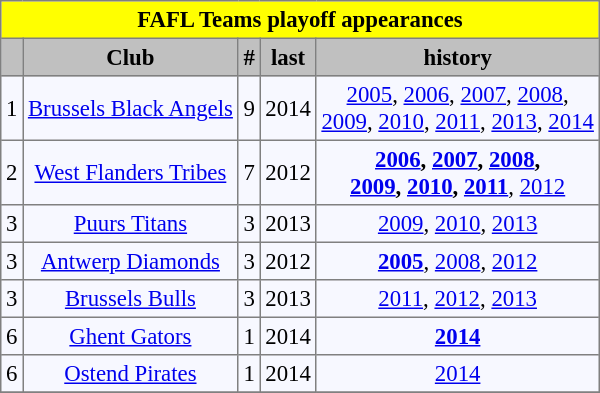<table bgcolor="#f7f8ff" cellpadding="3" cellspacing="0" border="1" style="font-size: 95%; border: gray solid 1px; border-collapse: collapse; text-align: center;">
<tr>
<th style=background-color:yellow colspan=5><span>FAFL Teams playoff appearances</span></th>
</tr>
<tr bgcolor="#CCCCCC" style="background-color: silver;">
<th></th>
<th>Club</th>
<th>#</th>
<th>last</th>
<th>history</th>
</tr>
<tr>
<td>1</td>
<td><a href='#'>Brussels Black Angels</a></td>
<td>9</td>
<td>2014</td>
<td><a href='#'>2005</a>, <a href='#'>2006</a>, <a href='#'>2007</a>, <a href='#'>2008</a>,<br> <a href='#'>2009</a>, <a href='#'>2010</a>, <a href='#'>2011</a>, <a href='#'>2013</a>, <a href='#'>2014</a></td>
</tr>
<tr>
<td>2</td>
<td><a href='#'>West Flanders Tribes</a></td>
<td>7</td>
<td>2012</td>
<td><strong><a href='#'>2006</a>, <a href='#'>2007</a>, <a href='#'>2008</a>,<br> <a href='#'>2009</a>, <a href='#'>2010</a>, <a href='#'>2011</a></strong>, <a href='#'>2012</a></td>
</tr>
<tr>
<td>3</td>
<td><a href='#'>Puurs Titans</a></td>
<td>3</td>
<td>2013</td>
<td><a href='#'>2009</a>, <a href='#'>2010</a>, <a href='#'>2013</a></td>
</tr>
<tr>
<td>3</td>
<td><a href='#'>Antwerp Diamonds</a></td>
<td>3</td>
<td>2012</td>
<td><strong><a href='#'>2005</a></strong>, <a href='#'>2008</a>, <a href='#'>2012</a></td>
</tr>
<tr>
<td>3</td>
<td><a href='#'>Brussels Bulls</a></td>
<td>3</td>
<td>2013</td>
<td><a href='#'>2011</a>, <a href='#'>2012</a>, <a href='#'>2013</a></td>
</tr>
<tr>
<td>6</td>
<td><a href='#'>Ghent Gators</a></td>
<td>1</td>
<td>2014</td>
<td><strong><a href='#'>2014</a></strong></td>
</tr>
<tr>
<td>6</td>
<td><a href='#'>Ostend Pirates</a></td>
<td>1</td>
<td>2014</td>
<td><a href='#'>2014</a></td>
</tr>
<tr>
</tr>
</table>
